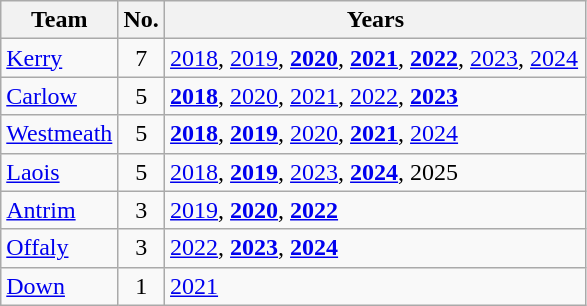<table class="wikitable sortable">
<tr>
<th width="20%">Team</th>
<th>No.</th>
<th>Years</th>
</tr>
<tr>
<td> <a href='#'>Kerry</a></td>
<td align="center">7</td>
<td><a href='#'>2018</a>, <a href='#'>2019</a>, <a href='#'><strong>2020</strong></a>, <a href='#'><strong>2021</strong></a>, <a href='#'><strong>2022</strong></a>, <a href='#'>2023</a>, <a href='#'>2024</a></td>
</tr>
<tr>
<td> <a href='#'>Carlow</a></td>
<td align="center">5</td>
<td><a href='#'><strong>2018</strong></a>, <a href='#'>2020</a>, <a href='#'>2021</a>, <a href='#'>2022</a>, <a href='#'><strong>2023</strong></a></td>
</tr>
<tr>
<td> <a href='#'>Westmeath</a></td>
<td align="center">5</td>
<td><a href='#'><strong>2018</strong></a>, <a href='#'><strong>2019</strong></a>, <a href='#'>2020</a>, <a href='#'><strong>2021</strong></a>, <a href='#'>2024</a></td>
</tr>
<tr>
<td> <a href='#'>Laois</a></td>
<td align="center">5</td>
<td><a href='#'>2018</a>, <a href='#'><strong>2019</strong></a>, <a href='#'>2023</a>, <a href='#'><strong>2024</strong></a>, 2025</td>
</tr>
<tr>
<td> <a href='#'>Antrim</a></td>
<td align="center">3</td>
<td><a href='#'>2019</a>, <a href='#'><strong>2020</strong></a>, <a href='#'><strong>2022</strong></a></td>
</tr>
<tr>
<td> <a href='#'>Offaly</a></td>
<td align="center">3</td>
<td><a href='#'>2022</a>, <a href='#'><strong>2023</strong></a>, <a href='#'><strong>2024</strong></a></td>
</tr>
<tr>
<td> <a href='#'>Down</a></td>
<td align="center">1</td>
<td><a href='#'>2021</a></td>
</tr>
</table>
